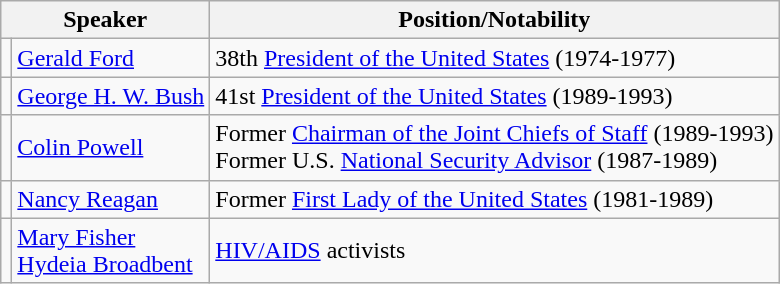<table class="wikitable">
<tr>
<th colspan="2">Speaker</th>
<th>Position/Notability</th>
</tr>
<tr>
<td></td>
<td><a href='#'>Gerald Ford</a></td>
<td>38th <a href='#'>President of the United States</a> (1974-1977)</td>
</tr>
<tr>
<td></td>
<td><a href='#'>George H. W. Bush</a></td>
<td>41st <a href='#'>President of the United States</a> (1989-1993)</td>
</tr>
<tr>
<td></td>
<td><a href='#'>Colin Powell</a></td>
<td>Former <a href='#'>Chairman of the Joint Chiefs of Staff</a> (1989-1993)<br>Former U.S. <a href='#'>National Security Advisor</a> (1987-1989)</td>
</tr>
<tr>
<td></td>
<td><a href='#'>Nancy Reagan</a></td>
<td>Former <a href='#'>First Lady of the United States</a> (1981-1989)</td>
</tr>
<tr>
<td></td>
<td><a href='#'>Mary Fisher</a><br><a href='#'>Hydeia Broadbent</a></td>
<td><a href='#'>HIV/AIDS</a> activists</td>
</tr>
</table>
